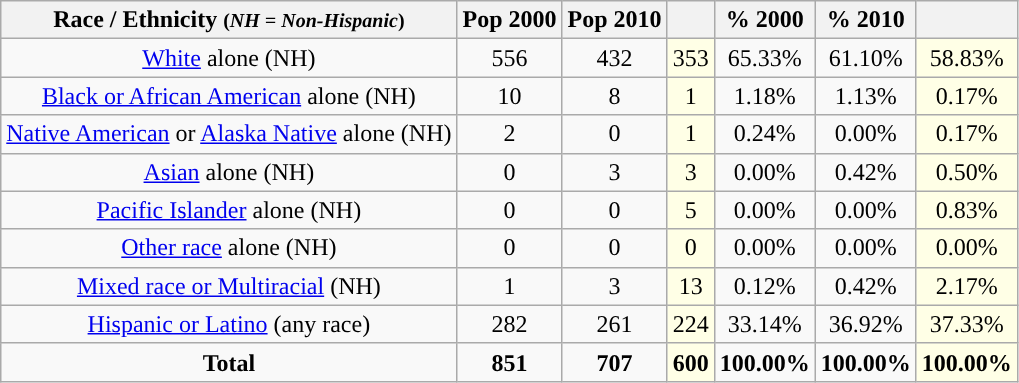<table class="wikitable" style="text-align:center;">
<tr>
<th>Race / Ethnicity <small>(<em>NH = Non-Hispanic</em>)</small></th>
<th>Pop 2000</th>
<th>Pop 2010</th>
<th></th>
<th>% 2000</th>
<th>% 2010</th>
<th></th>
</tr>
<tr>
<td><a href='#'>White</a> alone (NH)</td>
<td>556</td>
<td>432</td>
<td style='background: #ffffe6;'>353</td>
<td>65.33%</td>
<td>61.10%</td>
<td style='background: #ffffe6;'>58.83%</td>
</tr>
<tr>
<td><a href='#'>Black or African American</a> alone (NH)</td>
<td>10</td>
<td>8</td>
<td style='background: #ffffe6;'>1</td>
<td>1.18%</td>
<td>1.13%</td>
<td style='background: #ffffe6;'>0.17%</td>
</tr>
<tr>
<td><a href='#'>Native American</a> or <a href='#'>Alaska Native</a> alone (NH)</td>
<td>2</td>
<td>0</td>
<td style='background: #ffffe6;'>1</td>
<td>0.24%</td>
<td>0.00%</td>
<td style='background: #ffffe6;'>0.17%</td>
</tr>
<tr>
<td><a href='#'>Asian</a> alone (NH)</td>
<td>0</td>
<td>3</td>
<td style='background: #ffffe6;'>3</td>
<td>0.00%</td>
<td>0.42%</td>
<td style='background: #ffffe6;'>0.50%</td>
</tr>
<tr>
<td><a href='#'>Pacific Islander</a> alone (NH)</td>
<td>0</td>
<td>0</td>
<td style='background: #ffffe6;'>5</td>
<td>0.00%</td>
<td>0.00%</td>
<td style='background: #ffffe6;'>0.83%</td>
</tr>
<tr>
<td><a href='#'>Other race</a> alone (NH)</td>
<td>0</td>
<td>0</td>
<td style='background: #ffffe6;'>0</td>
<td>0.00%</td>
<td>0.00%</td>
<td style='background: #ffffe6;'>0.00%</td>
</tr>
<tr>
<td><a href='#'>Mixed race or Multiracial</a> (NH)</td>
<td>1</td>
<td>3</td>
<td style='background: #ffffe6;'>13</td>
<td>0.12%</td>
<td>0.42%</td>
<td style='background: #ffffe6;'>2.17%</td>
</tr>
<tr>
<td><a href='#'>Hispanic or Latino</a> (any race)</td>
<td>282</td>
<td>261</td>
<td style='background: #ffffe6;'>224</td>
<td>33.14%</td>
<td>36.92%</td>
<td style='background: #ffffe6;'>37.33%</td>
</tr>
<tr>
<td><strong>Total</strong></td>
<td><strong>851</strong></td>
<td><strong>707</strong></td>
<td style='background: #ffffe6;'><strong>600</strong></td>
<td><strong>100.00%</strong></td>
<td><strong>100.00%</strong></td>
<td style='background: #ffffe6;'><strong>100.00%</strong></td>
</tr>
</table>
